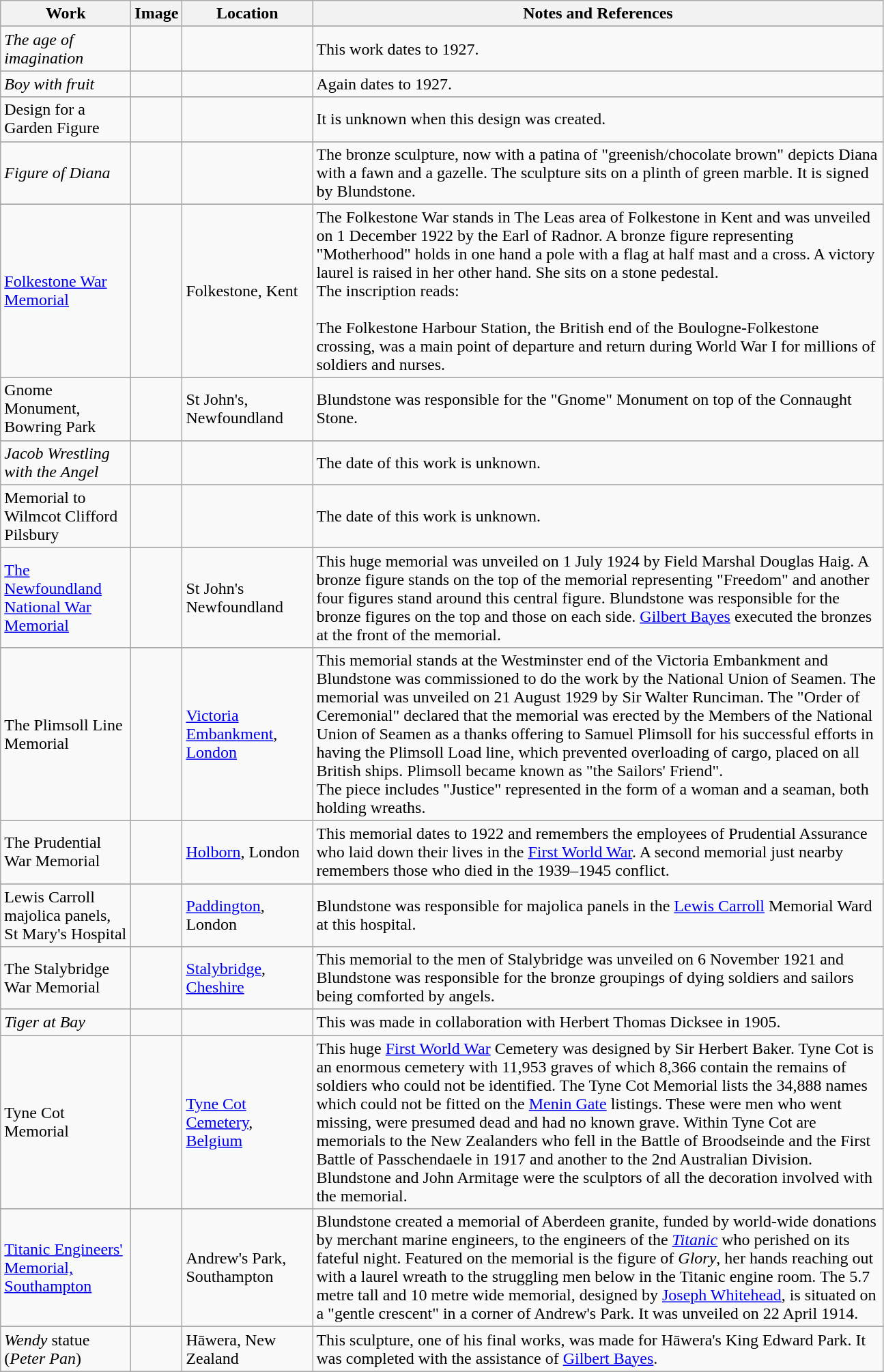<table class="wikitable sortable">
<tr>
<th style="width:120px">Work</th>
<th>Image</th>
<th style="width:120px">Location</th>
<th style="width:550px" class="unsortable">Notes and References</th>
</tr>
<tr>
</tr>
<tr>
<td><em>The age of imagination</em></td>
<td></td>
<td></td>
<td>This work dates to 1927.</td>
</tr>
<tr>
</tr>
<tr>
<td><em>Boy with fruit</em></td>
<td></td>
<td></td>
<td>Again dates to 1927.</td>
</tr>
<tr>
</tr>
<tr>
<td>Design for a Garden Figure</td>
<td></td>
<td></td>
<td>It is unknown when this design was created.</td>
</tr>
<tr>
</tr>
<tr>
<td><em>Figure of Diana</em></td>
<td></td>
<td></td>
<td>The bronze sculpture, now with a patina of "greenish/chocolate brown" depicts Diana with a fawn and a gazelle. The sculpture sits on a plinth of green marble. It is signed by Blundstone.</td>
</tr>
<tr>
</tr>
<tr>
<td><a href='#'>Folkestone War Memorial</a></td>
<td></td>
<td>Folkestone, Kent</td>
<td>The Folkestone War stands in The Leas area of Folkestone in Kent and was unveiled on 1 December 1922 by the Earl of Radnor. A bronze figure representing "Motherhood" holds in one hand a pole with a flag at half mast and a cross. A victory laurel is raised in her other hand. She sits on a stone pedestal.<br>The inscription reads:<br><br>The Folkestone Harbour Station, the British end of the Boulogne-Folkestone crossing, was a main point of departure and return during World War I for millions of soldiers and nurses.</td>
</tr>
<tr>
</tr>
<tr>
<td>Gnome Monument, Bowring Park</td>
<td></td>
<td>St John's,  Newfoundland</td>
<td>Blundstone was responsible for the "Gnome" Monument on top of the Connaught Stone.</td>
</tr>
<tr>
</tr>
<tr>
<td><em>Jacob Wrestling with the Angel</em></td>
<td></td>
<td></td>
<td>The date of this work is unknown.</td>
</tr>
<tr>
</tr>
<tr>
<td>Memorial to Wilmcot Clifford Pilsbury</td>
<td></td>
<td></td>
<td>The date of this work is unknown.</td>
</tr>
<tr>
</tr>
<tr>
<td><a href='#'>The Newfoundland National War Memorial</a></td>
<td></td>
<td>St John's  Newfoundland</td>
<td>This huge memorial was unveiled on 1 July 1924 by Field Marshal Douglas Haig. A bronze figure stands on the top of the memorial representing "Freedom" and another four figures stand around this central figure. Blundstone was responsible for the bronze figures on the top and those on each side. <a href='#'>Gilbert Bayes</a> executed the bronzes at the front of the memorial.</td>
</tr>
<tr>
</tr>
<tr>
<td>The Plimsoll Line Memorial</td>
<td></td>
<td><a href='#'>Victoria Embankment</a>, <a href='#'>London</a></td>
<td>This memorial stands at the Westminster end of the Victoria Embankment and Blundstone was commissioned to do the work by the National Union of Seamen. The memorial was unveiled on 21 August 1929 by Sir Walter Runciman. The "Order of Ceremonial" declared that the memorial was erected by the Members of the National Union of Seamen as a thanks offering to Samuel Plimsoll for his successful efforts in having the Plimsoll Load line, which prevented overloading of cargo,  placed on all British ships. Plimsoll became known as "the Sailors' Friend".<br>The piece includes "Justice" represented in the form of a woman and a seaman, both holding wreaths.</td>
</tr>
<tr>
</tr>
<tr>
<td>The Prudential War Memorial</td>
<td></td>
<td><a href='#'>Holborn</a>, London</td>
<td>This memorial dates to 1922 and remembers the employees of Prudential Assurance who laid down their lives in the <a href='#'>First World War</a>. A second memorial just nearby remembers those who died in the 1939–1945 conflict.</td>
</tr>
<tr>
</tr>
<tr>
<td>Lewis Carroll majolica panels, St Mary's Hospital</td>
<td></td>
<td><a href='#'>Paddington</a>,  London</td>
<td>Blundstone was responsible for majolica panels in the <a href='#'>Lewis Carroll</a> Memorial Ward at this hospital.</td>
</tr>
<tr>
</tr>
<tr>
<td>The Stalybridge War Memorial</td>
<td></td>
<td><a href='#'>Stalybridge</a>, <a href='#'>Cheshire</a></td>
<td>This memorial to the men of Stalybridge was unveiled on 6 November 1921 and Blundstone was responsible for the bronze groupings of dying soldiers and sailors being comforted by angels.</td>
</tr>
<tr>
</tr>
<tr>
<td><em>Tiger at Bay</em></td>
<td></td>
<td></td>
<td>This was made in collaboration with Herbert Thomas Dicksee in 1905.</td>
</tr>
<tr>
</tr>
<tr>
<td>Tyne Cot Memorial</td>
<td></td>
<td><a href='#'>Tyne Cot Cemetery</a>, <a href='#'>Belgium</a></td>
<td>This huge <a href='#'>First World War</a> Cemetery was designed by Sir Herbert Baker. Tyne Cot is an enormous cemetery with  11,953 graves of which 8,366 contain the remains of soldiers who could not be identified. The Tyne Cot Memorial lists the 34,888 names which could not be fitted on the <a href='#'>Menin Gate</a> listings. These were men who went missing, were presumed dead and had no known grave. Within Tyne Cot are memorials to the New Zealanders who fell in the Battle of Broodseinde and the First Battle of Passchendaele in 1917 and another to the 2nd Australian Division. Blundstone and John Armitage were the sculptors of all the decoration involved with the memorial.</td>
</tr>
<tr>
</tr>
<tr>
<td><a href='#'>Titanic Engineers' Memorial, Southampton</a></td>
<td></td>
<td>Andrew's Park, Southampton</td>
<td>Blundstone created a memorial of Aberdeen granite, funded by world-wide donations by merchant marine engineers, to the engineers of the <em><a href='#'>Titanic</a></em> who perished on its fateful night. Featured on the memorial is the figure of <em>Glory</em>, her hands reaching out with a laurel wreath to the struggling men below in the Titanic engine room. The 5.7 metre tall and 10 metre wide memorial, designed by <a href='#'>Joseph Whitehead</a>, is situated on a "gentle crescent" in a corner of Andrew's Park. It was unveiled on 22 April 1914.</td>
</tr>
<tr>
</tr>
<tr>
<td><em>Wendy</em> statue (<em>Peter Pan</em>)</td>
<td></td>
<td>Hāwera, New Zealand</td>
<td>This sculpture, one of his final works, was made for Hāwera's King Edward Park. It was completed with the assistance of <a href='#'>Gilbert Bayes</a>.</td>
</tr>
<tr>
</tr>
</table>
